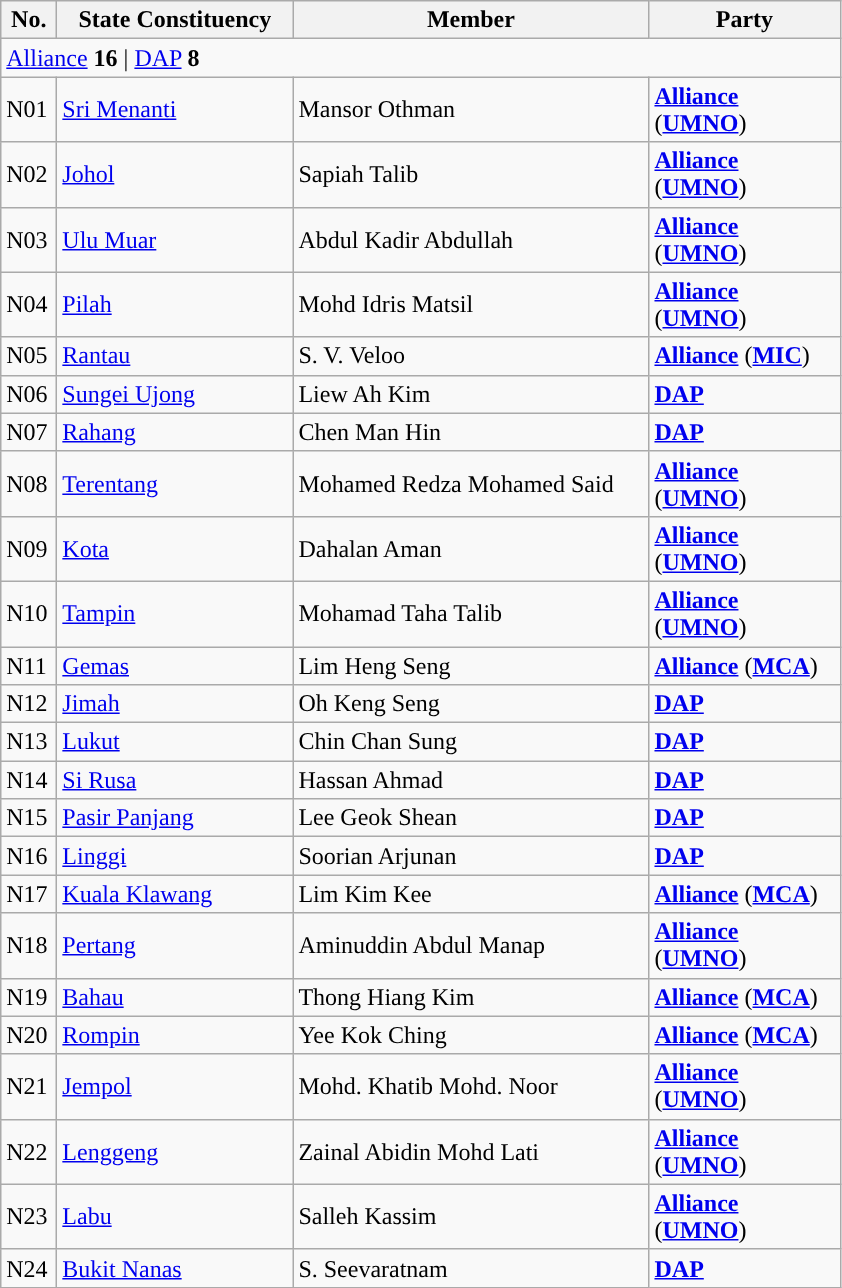<table class="wikitable sortable">
<tr>
<th style="width:30px;">No.</th>
<th style="width:150px;">State Constituency</th>
<th style="width:230px;">Member</th>
<th style="width:120px;">Party</th>
</tr>
<tr>
<td colspan="4"><a href='#'>Alliance</a> <strong>16</strong> | <a href='#'>DAP</a> <strong>8</strong></td>
</tr>
<tr>
<td>N01</td>
<td><a href='#'>Sri Menanti</a></td>
<td>Mansor Othman</td>
<td><strong><a href='#'>Alliance</a></strong> (<strong><a href='#'>UMNO</a></strong>)</td>
</tr>
<tr>
<td>N02</td>
<td><a href='#'>Johol</a></td>
<td>Sapiah Talib</td>
<td><strong><a href='#'>Alliance</a></strong> (<strong><a href='#'>UMNO</a></strong>)</td>
</tr>
<tr>
<td>N03</td>
<td><a href='#'>Ulu Muar</a></td>
<td>Abdul Kadir Abdullah</td>
<td><strong><a href='#'>Alliance</a></strong> (<strong><a href='#'>UMNO</a></strong>)</td>
</tr>
<tr>
<td>N04</td>
<td><a href='#'>Pilah</a></td>
<td>Mohd Idris Matsil</td>
<td><strong><a href='#'>Alliance</a></strong> (<strong><a href='#'>UMNO</a></strong>)</td>
</tr>
<tr>
<td>N05</td>
<td><a href='#'>Rantau</a></td>
<td>S. V. Veloo</td>
<td><strong><a href='#'>Alliance</a></strong> (<strong><a href='#'>MIC</a></strong>)</td>
</tr>
<tr>
<td>N06</td>
<td><a href='#'>Sungei Ujong</a></td>
<td>Liew Ah Kim</td>
<td><strong><a href='#'>DAP</a></strong></td>
</tr>
<tr>
<td>N07</td>
<td><a href='#'>Rahang</a></td>
<td>Chen Man Hin</td>
<td><strong><a href='#'>DAP</a></strong></td>
</tr>
<tr>
<td>N08</td>
<td><a href='#'>Terentang</a></td>
<td>Mohamed Redza Mohamed Said</td>
<td><strong><a href='#'>Alliance</a></strong> (<strong><a href='#'>UMNO</a></strong>)</td>
</tr>
<tr>
<td>N09</td>
<td><a href='#'>Kota</a></td>
<td>Dahalan Aman</td>
<td><strong><a href='#'>Alliance</a></strong> (<strong><a href='#'>UMNO</a></strong>)</td>
</tr>
<tr>
<td>N10</td>
<td><a href='#'>Tampin</a></td>
<td>Mohamad Taha Talib</td>
<td><strong><a href='#'>Alliance</a></strong> (<strong><a href='#'>UMNO</a></strong>)</td>
</tr>
<tr>
<td>N11</td>
<td><a href='#'>Gemas</a></td>
<td>Lim Heng Seng</td>
<td><strong><a href='#'>Alliance</a></strong> (<strong><a href='#'>MCA</a></strong>)</td>
</tr>
<tr>
<td>N12</td>
<td><a href='#'>Jimah</a></td>
<td>Oh Keng Seng</td>
<td><strong><a href='#'>DAP</a></strong></td>
</tr>
<tr>
<td>N13</td>
<td><a href='#'>Lukut</a></td>
<td>Chin Chan Sung</td>
<td><strong><a href='#'>DAP</a></strong></td>
</tr>
<tr>
<td>N14</td>
<td><a href='#'>Si Rusa</a></td>
<td>Hassan Ahmad</td>
<td><strong><a href='#'>DAP</a></strong></td>
</tr>
<tr>
<td>N15</td>
<td><a href='#'>Pasir Panjang</a></td>
<td>Lee Geok Shean</td>
<td><strong><a href='#'>DAP</a></strong></td>
</tr>
<tr>
<td>N16</td>
<td><a href='#'>Linggi</a></td>
<td>Soorian Arjunan</td>
<td><strong><a href='#'>DAP</a></strong></td>
</tr>
<tr>
<td>N17</td>
<td><a href='#'>Kuala Klawang</a></td>
<td>Lim Kim Kee</td>
<td><strong><a href='#'>Alliance</a></strong> (<strong><a href='#'>MCA</a></strong>)</td>
</tr>
<tr>
<td>N18</td>
<td><a href='#'>Pertang</a></td>
<td>Aminuddin Abdul Manap</td>
<td><strong><a href='#'>Alliance</a></strong> (<strong><a href='#'>UMNO</a></strong>)</td>
</tr>
<tr>
<td>N19</td>
<td><a href='#'>Bahau</a></td>
<td>Thong Hiang Kim</td>
<td><strong><a href='#'>Alliance</a></strong> (<strong><a href='#'>MCA</a></strong>)</td>
</tr>
<tr>
<td>N20</td>
<td><a href='#'>Rompin</a></td>
<td>Yee Kok Ching</td>
<td><strong><a href='#'>Alliance</a></strong> (<strong><a href='#'>MCA</a></strong>)</td>
</tr>
<tr>
<td>N21</td>
<td><a href='#'>Jempol</a></td>
<td>Mohd. Khatib Mohd. Noor</td>
<td><strong><a href='#'>Alliance</a></strong> (<strong><a href='#'>UMNO</a></strong>)</td>
</tr>
<tr>
<td>N22</td>
<td><a href='#'>Lenggeng</a></td>
<td>Zainal Abidin Mohd Lati</td>
<td><strong><a href='#'>Alliance</a></strong> (<strong><a href='#'>UMNO</a></strong>)</td>
</tr>
<tr>
<td>N23</td>
<td><a href='#'>Labu</a></td>
<td>Salleh Kassim</td>
<td><strong><a href='#'>Alliance</a></strong> (<strong><a href='#'>UMNO</a></strong>)</td>
</tr>
<tr>
<td>N24</td>
<td><a href='#'>Bukit Nanas</a></td>
<td>S. Seevaratnam</td>
<td><strong><a href='#'>DAP</a></strong></td>
</tr>
</table>
